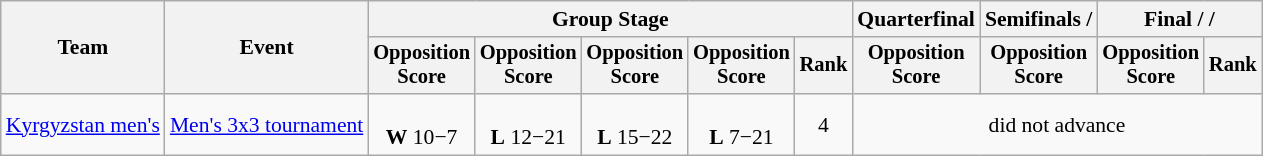<table class=wikitable style=font-size:90%;text-align:center>
<tr>
<th rowspan=2>Team</th>
<th rowspan=2>Event</th>
<th colspan=5>Group Stage</th>
<th>Quarterfinal</th>
<th>Semifinals / </th>
<th colspan=2>Final /  / </th>
</tr>
<tr style="font-size:95%">
<th>Opposition<br>Score</th>
<th>Opposition<br>Score</th>
<th>Opposition<br>Score</th>
<th>Opposition<br>Score</th>
<th>Rank</th>
<th>Opposition<br>Score</th>
<th>Opposition<br>Score</th>
<th>Opposition<br>Score</th>
<th>Rank</th>
</tr>
<tr>
<td align=left><a href='#'>Kyrgyzstan men's</a></td>
<td align=left><a href='#'>Men's 3x3 tournament</a></td>
<td><br><strong>W</strong> 10−7</td>
<td><br><strong>L</strong> 12−21</td>
<td><br><strong>L</strong> 15−22</td>
<td><br><strong>L</strong> 7−21</td>
<td>4</td>
<td colspan=4>did not advance</td>
</tr>
</table>
